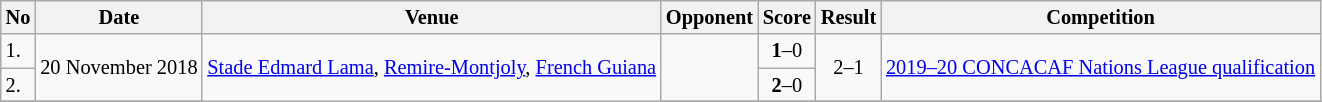<table class="wikitable" style="font-size:85%;">
<tr>
<th>No</th>
<th>Date</th>
<th>Venue</th>
<th>Opponent</th>
<th>Score</th>
<th>Result</th>
<th>Competition</th>
</tr>
<tr>
<td>1.</td>
<td rowspan="2">20 November 2018</td>
<td rowspan="4"><a href='#'>Stade Edmard Lama</a>, <a href='#'>Remire-Montjoly</a>, <a href='#'>French Guiana</a></td>
<td rowspan="2"></td>
<td align=center><strong>1</strong>–0</td>
<td rowspan="2" align=center>2–1</td>
<td rowspan="2"><a href='#'>2019–20 CONCACAF Nations League qualification</a></td>
</tr>
<tr>
<td>2.</td>
<td align=center><strong>2</strong>–0</td>
</tr>
<tr>
</tr>
</table>
